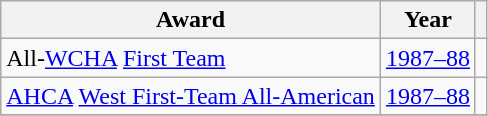<table class="wikitable">
<tr>
<th>Award</th>
<th>Year</th>
<th></th>
</tr>
<tr>
<td>All-<a href='#'>WCHA</a> <a href='#'>First Team</a></td>
<td><a href='#'>1987–88</a></td>
<td></td>
</tr>
<tr>
<td><a href='#'>AHCA</a> <a href='#'>West First-Team All-American</a></td>
<td><a href='#'>1987–88</a></td>
<td></td>
</tr>
<tr>
</tr>
</table>
